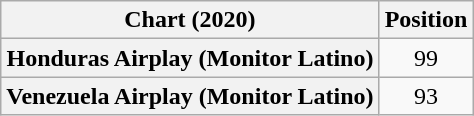<table class="wikitable plainrowheaders" style="text-align:center">
<tr>
<th scope="col">Chart (2020)</th>
<th scope="col">Position</th>
</tr>
<tr>
<th scope="row">Honduras Airplay (Monitor Latino)</th>
<td>99</td>
</tr>
<tr>
<th scope="row">Venezuela Airplay (Monitor Latino)</th>
<td>93</td>
</tr>
</table>
